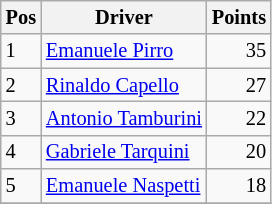<table class="wikitable" style="font-size: 85%;">
<tr>
<th>Pos</th>
<th>Driver</th>
<th>Points</th>
</tr>
<tr>
<td>1</td>
<td> <a href='#'>Emanuele Pirro</a></td>
<td align="right">35</td>
</tr>
<tr>
<td>2</td>
<td> <a href='#'>Rinaldo Capello</a></td>
<td align="right">27</td>
</tr>
<tr>
<td>3</td>
<td> <a href='#'>Antonio Tamburini</a></td>
<td align="right">22</td>
</tr>
<tr>
<td>4</td>
<td> <a href='#'>Gabriele Tarquini</a></td>
<td align="right">20</td>
</tr>
<tr>
<td>5</td>
<td> <a href='#'>Emanuele Naspetti</a></td>
<td align="right">18</td>
</tr>
<tr>
</tr>
</table>
